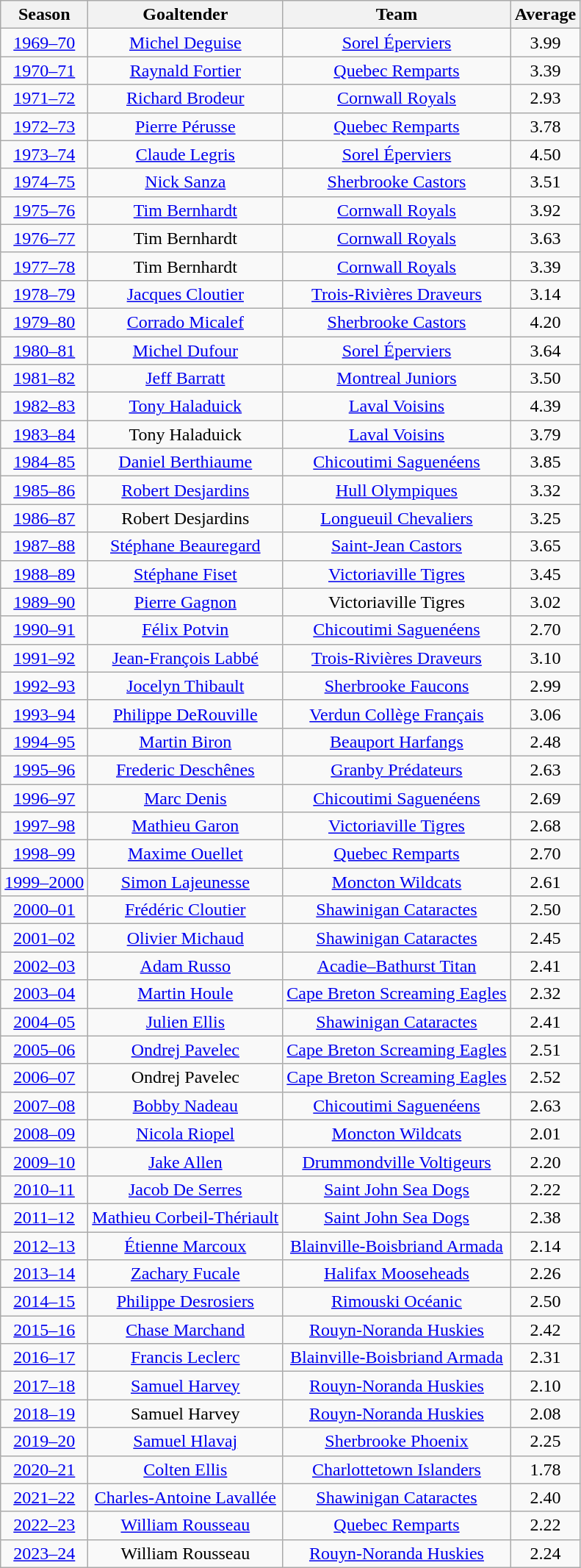<table class="wikitable" style="text-align:center">
<tr>
<th>Season</th>
<th>Goaltender</th>
<th>Team</th>
<th>Average</th>
</tr>
<tr>
<td><a href='#'>1969–70</a></td>
<td><a href='#'>Michel Deguise</a></td>
<td><a href='#'>Sorel Éperviers</a></td>
<td>3.99</td>
</tr>
<tr>
<td><a href='#'>1970–71</a></td>
<td><a href='#'>Raynald Fortier</a></td>
<td><a href='#'>Quebec Remparts</a></td>
<td>3.39</td>
</tr>
<tr>
<td><a href='#'>1971–72</a></td>
<td><a href='#'>Richard Brodeur</a></td>
<td><a href='#'>Cornwall Royals</a></td>
<td>2.93</td>
</tr>
<tr>
<td><a href='#'>1972–73</a></td>
<td><a href='#'>Pierre Pérusse</a></td>
<td><a href='#'>Quebec Remparts</a></td>
<td>3.78</td>
</tr>
<tr>
<td><a href='#'>1973–74</a></td>
<td><a href='#'>Claude Legris</a></td>
<td><a href='#'>Sorel Éperviers</a></td>
<td>4.50</td>
</tr>
<tr>
<td><a href='#'>1974–75</a></td>
<td><a href='#'>Nick Sanza</a></td>
<td><a href='#'>Sherbrooke Castors</a></td>
<td>3.51</td>
</tr>
<tr>
<td><a href='#'>1975–76</a></td>
<td><a href='#'>Tim Bernhardt</a></td>
<td><a href='#'>Cornwall Royals</a></td>
<td>3.92</td>
</tr>
<tr>
<td><a href='#'>1976–77</a></td>
<td>Tim Bernhardt</td>
<td><a href='#'>Cornwall Royals</a></td>
<td>3.63</td>
</tr>
<tr>
<td><a href='#'>1977–78</a></td>
<td>Tim Bernhardt</td>
<td><a href='#'>Cornwall Royals</a></td>
<td>3.39</td>
</tr>
<tr>
<td><a href='#'>1978–79</a></td>
<td><a href='#'>Jacques Cloutier</a></td>
<td><a href='#'>Trois-Rivières Draveurs</a></td>
<td>3.14</td>
</tr>
<tr>
<td><a href='#'>1979–80</a></td>
<td><a href='#'>Corrado Micalef</a></td>
<td><a href='#'>Sherbrooke Castors</a></td>
<td>4.20</td>
</tr>
<tr>
<td><a href='#'>1980–81</a></td>
<td><a href='#'>Michel Dufour</a></td>
<td><a href='#'>Sorel Éperviers</a></td>
<td>3.64</td>
</tr>
<tr>
<td><a href='#'>1981–82</a></td>
<td><a href='#'>Jeff Barratt</a></td>
<td><a href='#'>Montreal Juniors</a></td>
<td>3.50</td>
</tr>
<tr>
<td><a href='#'>1982–83</a></td>
<td><a href='#'>Tony Haladuick</a></td>
<td><a href='#'>Laval Voisins</a></td>
<td>4.39</td>
</tr>
<tr>
<td><a href='#'>1983–84</a></td>
<td>Tony Haladuick</td>
<td><a href='#'>Laval Voisins</a></td>
<td>3.79</td>
</tr>
<tr>
<td><a href='#'>1984–85</a></td>
<td><a href='#'>Daniel Berthiaume</a></td>
<td><a href='#'>Chicoutimi Saguenéens</a></td>
<td>3.85</td>
</tr>
<tr>
<td><a href='#'>1985–86</a></td>
<td><a href='#'>Robert Desjardins</a></td>
<td><a href='#'>Hull Olympiques</a></td>
<td>3.32</td>
</tr>
<tr>
<td><a href='#'>1986–87</a></td>
<td>Robert Desjardins</td>
<td><a href='#'>Longueuil Chevaliers</a></td>
<td>3.25</td>
</tr>
<tr>
<td><a href='#'>1987–88</a></td>
<td><a href='#'>Stéphane Beauregard</a></td>
<td><a href='#'>Saint-Jean Castors</a></td>
<td>3.65</td>
</tr>
<tr>
<td><a href='#'>1988–89</a></td>
<td><a href='#'>Stéphane Fiset</a></td>
<td><a href='#'>Victoriaville Tigres</a></td>
<td>3.45</td>
</tr>
<tr>
<td><a href='#'>1989–90</a></td>
<td><a href='#'>Pierre Gagnon</a></td>
<td>Victoriaville Tigres</td>
<td>3.02</td>
</tr>
<tr>
<td><a href='#'>1990–91</a></td>
<td><a href='#'>Félix Potvin</a></td>
<td><a href='#'>Chicoutimi Saguenéens</a></td>
<td>2.70</td>
</tr>
<tr>
<td><a href='#'>1991–92</a></td>
<td><a href='#'>Jean-François Labbé</a></td>
<td><a href='#'>Trois-Rivières Draveurs</a></td>
<td>3.10</td>
</tr>
<tr>
<td><a href='#'>1992–93</a></td>
<td><a href='#'>Jocelyn Thibault</a></td>
<td><a href='#'>Sherbrooke Faucons</a></td>
<td>2.99</td>
</tr>
<tr>
<td><a href='#'>1993–94</a></td>
<td><a href='#'>Philippe DeRouville</a></td>
<td><a href='#'>Verdun Collège Français</a></td>
<td>3.06</td>
</tr>
<tr>
<td><a href='#'>1994–95</a></td>
<td><a href='#'>Martin Biron</a></td>
<td><a href='#'>Beauport Harfangs</a></td>
<td>2.48</td>
</tr>
<tr>
<td><a href='#'>1995–96</a></td>
<td><a href='#'>Frederic Deschênes</a></td>
<td><a href='#'>Granby Prédateurs</a></td>
<td>2.63</td>
</tr>
<tr>
<td><a href='#'>1996–97</a></td>
<td><a href='#'>Marc Denis</a></td>
<td><a href='#'>Chicoutimi Saguenéens</a></td>
<td>2.69</td>
</tr>
<tr>
<td><a href='#'>1997–98</a></td>
<td><a href='#'>Mathieu Garon</a></td>
<td><a href='#'>Victoriaville Tigres</a></td>
<td>2.68</td>
</tr>
<tr>
<td><a href='#'>1998–99</a></td>
<td><a href='#'>Maxime Ouellet</a></td>
<td><a href='#'>Quebec Remparts</a></td>
<td>2.70</td>
</tr>
<tr>
<td><a href='#'>1999–2000</a></td>
<td><a href='#'>Simon Lajeunesse</a></td>
<td><a href='#'>Moncton Wildcats</a></td>
<td>2.61</td>
</tr>
<tr>
<td><a href='#'>2000–01</a></td>
<td><a href='#'>Frédéric Cloutier</a></td>
<td><a href='#'>Shawinigan Cataractes</a></td>
<td>2.50</td>
</tr>
<tr>
<td><a href='#'>2001–02</a></td>
<td><a href='#'>Olivier Michaud</a></td>
<td><a href='#'>Shawinigan Cataractes</a></td>
<td>2.45</td>
</tr>
<tr>
<td><a href='#'>2002–03</a></td>
<td><a href='#'>Adam Russo</a></td>
<td><a href='#'>Acadie–Bathurst Titan</a></td>
<td>2.41</td>
</tr>
<tr>
<td><a href='#'>2003–04</a></td>
<td><a href='#'>Martin Houle</a></td>
<td><a href='#'>Cape Breton Screaming Eagles</a></td>
<td>2.32</td>
</tr>
<tr>
<td><a href='#'>2004–05</a></td>
<td><a href='#'>Julien Ellis</a></td>
<td><a href='#'>Shawinigan Cataractes</a></td>
<td>2.41</td>
</tr>
<tr>
<td><a href='#'>2005–06</a></td>
<td><a href='#'>Ondrej Pavelec</a></td>
<td><a href='#'>Cape Breton Screaming Eagles</a></td>
<td>2.51</td>
</tr>
<tr>
<td><a href='#'>2006–07</a></td>
<td>Ondrej Pavelec</td>
<td><a href='#'>Cape Breton Screaming Eagles</a></td>
<td>2.52</td>
</tr>
<tr>
<td><a href='#'>2007–08</a></td>
<td><a href='#'>Bobby Nadeau</a></td>
<td><a href='#'>Chicoutimi Saguenéens</a></td>
<td>2.63</td>
</tr>
<tr>
<td><a href='#'>2008–09</a></td>
<td><a href='#'>Nicola Riopel</a></td>
<td><a href='#'>Moncton Wildcats</a></td>
<td>2.01</td>
</tr>
<tr>
<td><a href='#'>2009–10</a></td>
<td><a href='#'>Jake Allen</a></td>
<td><a href='#'>Drummondville Voltigeurs</a></td>
<td>2.20</td>
</tr>
<tr>
<td><a href='#'>2010–11</a></td>
<td><a href='#'>Jacob De Serres</a></td>
<td><a href='#'>Saint John Sea Dogs</a></td>
<td>2.22</td>
</tr>
<tr>
<td><a href='#'>2011–12</a></td>
<td><a href='#'>Mathieu Corbeil-Thériault</a></td>
<td><a href='#'>Saint John Sea Dogs</a></td>
<td>2.38</td>
</tr>
<tr>
<td><a href='#'>2012–13</a></td>
<td><a href='#'>Étienne Marcoux</a></td>
<td><a href='#'>Blainville-Boisbriand Armada</a></td>
<td>2.14</td>
</tr>
<tr>
<td><a href='#'>2013–14</a></td>
<td><a href='#'>Zachary Fucale</a></td>
<td><a href='#'>Halifax Mooseheads</a></td>
<td>2.26</td>
</tr>
<tr>
<td><a href='#'>2014–15</a></td>
<td><a href='#'>Philippe Desrosiers</a></td>
<td><a href='#'>Rimouski Océanic</a></td>
<td>2.50</td>
</tr>
<tr>
<td><a href='#'>2015–16</a></td>
<td><a href='#'>Chase Marchand</a></td>
<td><a href='#'>Rouyn-Noranda Huskies</a></td>
<td>2.42</td>
</tr>
<tr>
<td><a href='#'>2016–17</a></td>
<td><a href='#'>Francis Leclerc</a></td>
<td><a href='#'>Blainville-Boisbriand Armada</a></td>
<td>2.31</td>
</tr>
<tr>
<td><a href='#'>2017–18</a></td>
<td><a href='#'>Samuel Harvey</a></td>
<td><a href='#'>Rouyn-Noranda Huskies</a></td>
<td>2.10</td>
</tr>
<tr>
<td><a href='#'>2018–19</a></td>
<td>Samuel Harvey</td>
<td><a href='#'>Rouyn-Noranda Huskies</a></td>
<td>2.08</td>
</tr>
<tr>
<td><a href='#'>2019–20</a></td>
<td><a href='#'>Samuel Hlavaj</a></td>
<td><a href='#'>Sherbrooke Phoenix</a></td>
<td>2.25</td>
</tr>
<tr>
<td><a href='#'>2020–21</a></td>
<td><a href='#'>Colten Ellis</a></td>
<td><a href='#'>Charlottetown Islanders</a></td>
<td>1.78</td>
</tr>
<tr>
<td><a href='#'>2021–22</a></td>
<td><a href='#'>Charles-Antoine Lavallée</a></td>
<td><a href='#'>Shawinigan Cataractes</a></td>
<td>2.40</td>
</tr>
<tr>
<td><a href='#'>2022–23</a></td>
<td><a href='#'>William Rousseau</a></td>
<td><a href='#'>Quebec Remparts</a></td>
<td>2.22</td>
</tr>
<tr>
<td><a href='#'>2023–24</a></td>
<td>William Rousseau</td>
<td><a href='#'>Rouyn-Noranda Huskies</a></td>
<td>2.24</td>
</tr>
</table>
